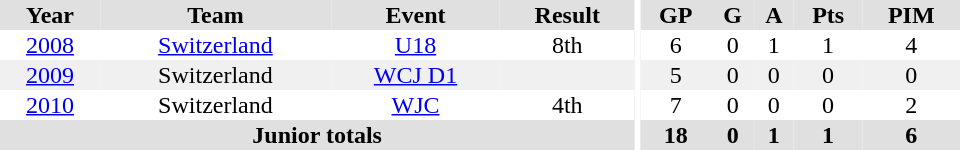<table border="0" cellpadding="1" cellspacing="0" ID="Table3" style="text-align:center; width:40em">
<tr bgcolor="#e0e0e0">
<th>Year</th>
<th>Team</th>
<th>Event</th>
<th>Result</th>
<th rowspan="99" bgcolor="#fff"></th>
<th>GP</th>
<th>G</th>
<th>A</th>
<th>Pts</th>
<th>PIM</th>
</tr>
<tr>
<td><a href='#'>2008</a></td>
<td><a href='#'>Switzerland</a></td>
<td><a href='#'>U18</a></td>
<td>8th</td>
<td>6</td>
<td>0</td>
<td>1</td>
<td>1</td>
<td>4</td>
</tr>
<tr bgcolor="#f0f0f0">
<td><a href='#'>2009</a></td>
<td>Switzerland</td>
<td><a href='#'>WCJ D1</a></td>
<td></td>
<td>5</td>
<td>0</td>
<td>0</td>
<td>0</td>
<td>0</td>
</tr>
<tr>
<td><a href='#'>2010</a></td>
<td>Switzerland</td>
<td><a href='#'>WJC</a></td>
<td>4th</td>
<td>7</td>
<td>0</td>
<td>0</td>
<td>0</td>
<td>2</td>
</tr>
<tr bgcolor="#e0e0e0">
<th colspan=4>Junior totals</th>
<th>18</th>
<th>0</th>
<th>1</th>
<th>1</th>
<th>6</th>
</tr>
</table>
